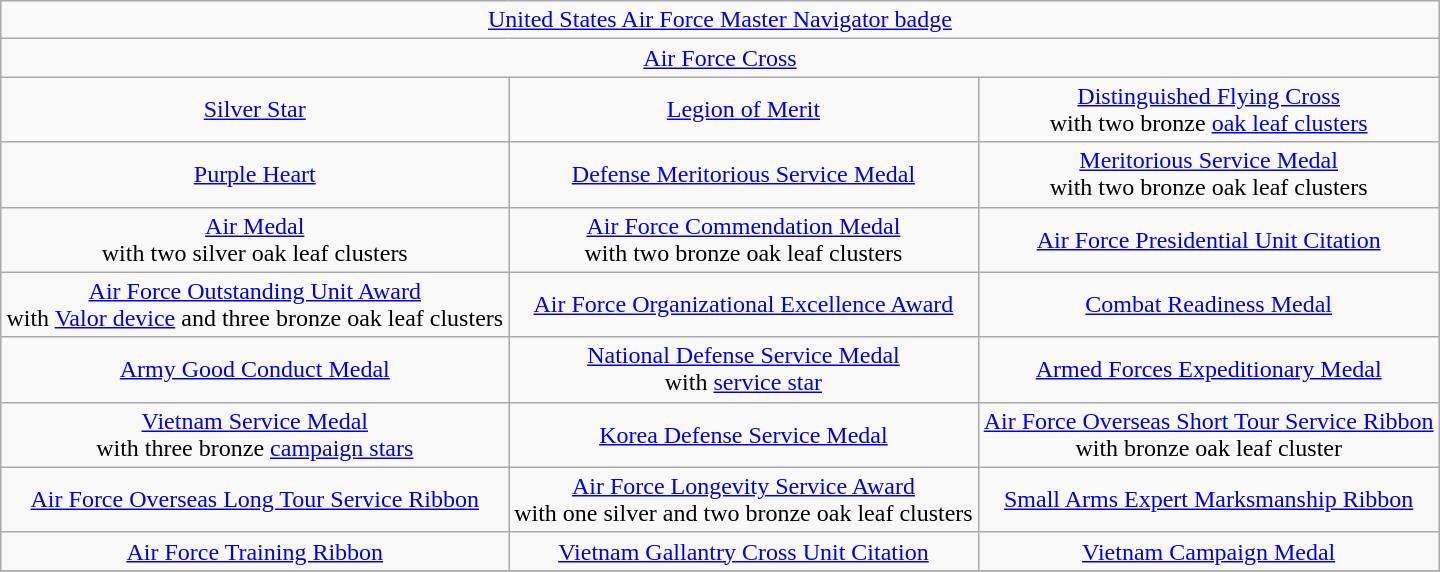<table class="wikitable" style="margin:1em auto; text-align:center;">
<tr>
<td colspan="3"><a href='#'>United States Air Force Master Navigator badge</a></td>
</tr>
<tr>
<td colspan="3"><a href='#'>Air Force Cross</a></td>
</tr>
<tr>
<td><a href='#'>Silver Star</a></td>
<td><a href='#'>Legion of Merit</a></td>
<td><a href='#'>Distinguished Flying Cross</a><br>with two bronze <a href='#'>oak leaf clusters</a></td>
</tr>
<tr>
<td><a href='#'>Purple Heart</a></td>
<td><a href='#'>Defense Meritorious Service Medal</a></td>
<td><a href='#'>Meritorious Service Medal</a><br>with two bronze oak leaf clusters</td>
</tr>
<tr>
<td><a href='#'>Air Medal</a><br>with two silver oak leaf clusters</td>
<td><a href='#'>Air Force Commendation Medal</a><br>with two bronze oak leaf clusters</td>
<td><a href='#'>Air Force Presidential Unit Citation</a></td>
</tr>
<tr>
<td><a href='#'>Air Force Outstanding Unit Award</a><br>with <a href='#'>Valor device</a> and three bronze oak leaf clusters</td>
<td><a href='#'>Air Force Organizational Excellence Award</a></td>
<td><a href='#'>Combat Readiness Medal</a></td>
</tr>
<tr>
<td><a href='#'>Army Good Conduct Medal</a></td>
<td><a href='#'>National Defense Service Medal</a><br>with <a href='#'>service star</a></td>
<td><a href='#'>Armed Forces Expeditionary Medal</a></td>
</tr>
<tr>
<td><a href='#'>Vietnam Service Medal</a><br>with three bronze <a href='#'>campaign stars</a></td>
<td><a href='#'>Korea Defense Service Medal</a></td>
<td><a href='#'>Air Force Overseas Short Tour Service Ribbon</a><br>with bronze oak leaf cluster</td>
</tr>
<tr>
<td><a href='#'>Air Force Overseas Long Tour Service Ribbon</a></td>
<td><a href='#'>Air Force Longevity Service Award</a><br>with one silver and two bronze oak leaf clusters</td>
<td><a href='#'>Small Arms Expert Marksmanship Ribbon</a></td>
</tr>
<tr>
<td><a href='#'>Air Force Training Ribbon</a></td>
<td><a href='#'>Vietnam Gallantry Cross Unit Citation</a></td>
<td><a href='#'>Vietnam Campaign Medal</a></td>
</tr>
<tr>
</tr>
</table>
